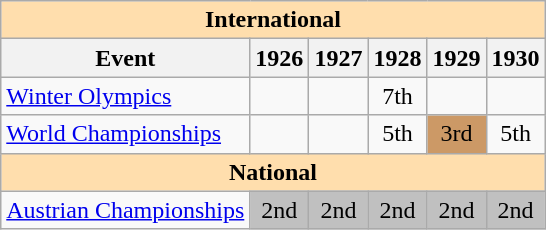<table class="wikitable" style="text-align:center">
<tr>
<th style="background-color: #ffdead; " colspan=6 align=center>International</th>
</tr>
<tr>
<th>Event</th>
<th>1926</th>
<th>1927</th>
<th>1928</th>
<th>1929</th>
<th>1930</th>
</tr>
<tr>
<td align=left><a href='#'>Winter Olympics</a></td>
<td></td>
<td></td>
<td>7th</td>
<td></td>
<td></td>
</tr>
<tr>
<td align=left><a href='#'>World Championships</a></td>
<td></td>
<td></td>
<td>5th</td>
<td bgcolor=cc9966>3rd</td>
<td>5th</td>
</tr>
<tr>
<th style="background-color: #ffdead; " colspan=6 align=center>National</th>
</tr>
<tr>
<td align=left><a href='#'>Austrian Championships</a></td>
<td bgcolor=silver>2nd</td>
<td bgcolor=silver>2nd</td>
<td bgcolor=silver>2nd</td>
<td bgcolor=silver>2nd</td>
<td bgcolor=silver>2nd</td>
</tr>
</table>
